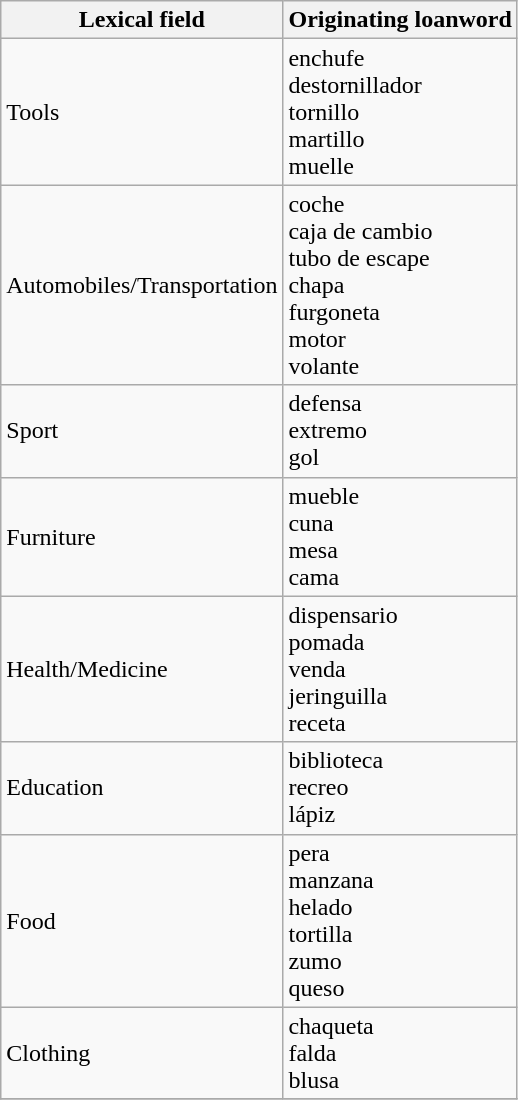<table class="wikitable">
<tr>
<th>Lexical field</th>
<th>Originating loanword</th>
</tr>
<tr>
<td>Tools</td>
<td>enchufe<br>destornillador<br>tornillo<br>martillo<br>muelle</td>
</tr>
<tr>
<td>Automobiles/Transportation</td>
<td>coche<br>caja de cambio<br>tubo de escape<br>chapa<br>furgoneta<br>motor<br>volante</td>
</tr>
<tr>
<td>Sport</td>
<td>defensa<br>extremo<br>gol</td>
</tr>
<tr>
<td>Furniture</td>
<td>mueble<br>cuna<br>mesa<br>cama</td>
</tr>
<tr>
<td>Health/Medicine</td>
<td>dispensario<br>pomada<br>venda<br>jeringuilla<br>receta</td>
</tr>
<tr>
<td>Education</td>
<td>biblioteca<br>recreo<br>lápiz</td>
</tr>
<tr>
<td>Food</td>
<td>pera<br>manzana<br>helado<br>tortilla<br>zumo<br>queso</td>
</tr>
<tr>
<td>Clothing</td>
<td>chaqueta<br>falda<br>blusa</td>
</tr>
<tr>
</tr>
</table>
